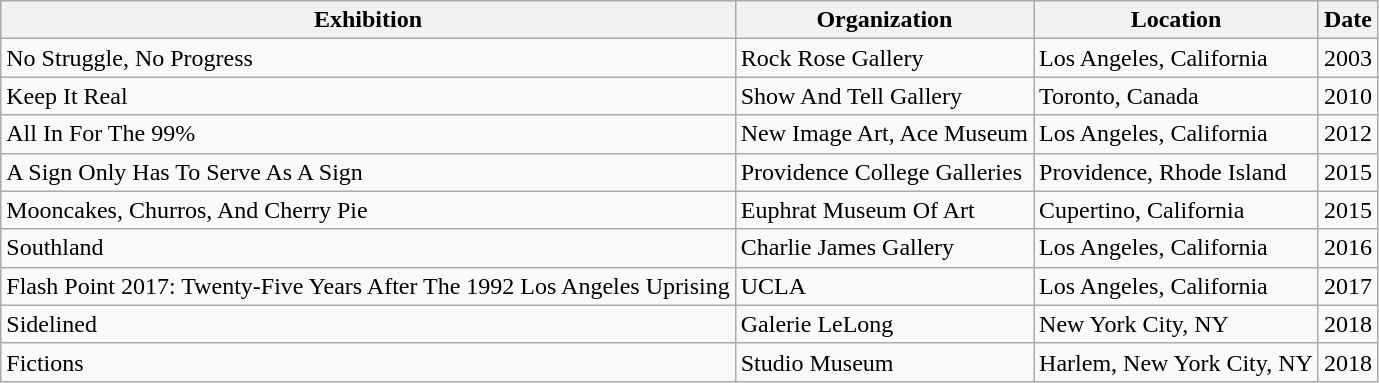<table class="wikitable">
<tr>
<th>Exhibition</th>
<th>Organization</th>
<th>Location</th>
<th>Date</th>
</tr>
<tr>
<td>No Struggle, No Progress</td>
<td>Rock Rose Gallery</td>
<td>Los Angeles, California</td>
<td>2003</td>
</tr>
<tr>
<td>Keep It Real</td>
<td>Show And Tell Gallery</td>
<td>Toronto, Canada</td>
<td>2010</td>
</tr>
<tr>
<td>All In For The 99%</td>
<td>New Image Art, Ace Museum</td>
<td>Los Angeles, California</td>
<td>2012</td>
</tr>
<tr>
<td>A Sign Only Has To Serve As A Sign</td>
<td>Providence College Galleries</td>
<td>Providence, Rhode Island</td>
<td>2015</td>
</tr>
<tr>
<td>Mooncakes, Churros, And Cherry Pie</td>
<td>Euphrat Museum Of Art</td>
<td>Cupertino, California</td>
<td>2015</td>
</tr>
<tr>
<td>Southland</td>
<td>Charlie James Gallery</td>
<td>Los Angeles, California</td>
<td>2016</td>
</tr>
<tr>
<td>Flash Point 2017: Twenty-Five Years After The 1992 Los Angeles Uprising</td>
<td>UCLA</td>
<td>Los Angeles, California</td>
<td>2017</td>
</tr>
<tr>
<td>Sidelined</td>
<td>Galerie LeLong</td>
<td>New York City, NY</td>
<td>2018</td>
</tr>
<tr>
<td>Fictions</td>
<td>Studio Museum</td>
<td>Harlem, New York City, NY</td>
<td>2018</td>
</tr>
</table>
